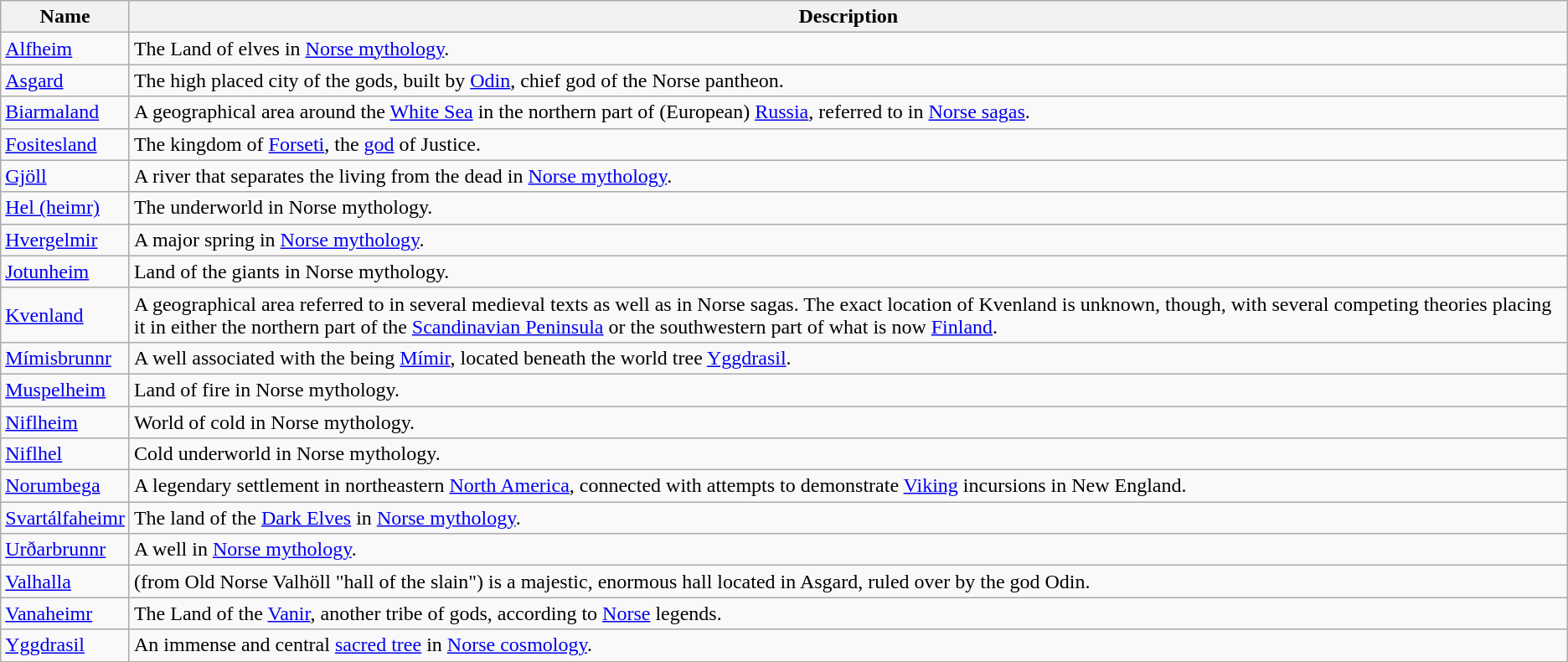<table class="wikitable">
<tr>
<th>Name</th>
<th>Description</th>
</tr>
<tr>
<td><a href='#'>Alfheim</a></td>
<td>The Land of elves in <a href='#'>Norse mythology</a>.</td>
</tr>
<tr>
<td><a href='#'>Asgard</a></td>
<td>The high placed city of the gods, built by <a href='#'>Odin</a>, chief god of the Norse pantheon.</td>
</tr>
<tr>
<td><a href='#'>Biarmaland</a></td>
<td>A geographical area around the <a href='#'>White Sea</a> in the northern part of (European) <a href='#'>Russia</a>, referred to in <a href='#'>Norse sagas</a>.</td>
</tr>
<tr>
<td><a href='#'>Fositesland</a></td>
<td>The kingdom of <a href='#'>Forseti</a>, the <a href='#'>god</a> of Justice.</td>
</tr>
<tr>
<td><a href='#'>Gjöll</a></td>
<td>A river that separates the living from the dead in <a href='#'>Norse mythology</a>.</td>
</tr>
<tr>
<td><a href='#'>Hel (heimr)</a></td>
<td>The underworld in Norse mythology.</td>
</tr>
<tr>
<td><a href='#'>Hvergelmir</a></td>
<td>A major spring in <a href='#'>Norse mythology</a>.</td>
</tr>
<tr>
<td><a href='#'>Jotunheim</a></td>
<td>Land of the giants in Norse mythology.</td>
</tr>
<tr>
<td><a href='#'>Kvenland</a></td>
<td>A geographical area referred to in several medieval texts as well as in Norse sagas. The exact location of Kvenland is unknown, though, with several competing theories placing it in either the northern part of the <a href='#'>Scandinavian Peninsula</a> or the southwestern part of what is now <a href='#'>Finland</a>.</td>
</tr>
<tr>
<td><a href='#'>Mímisbrunnr</a></td>
<td>A well associated with the being <a href='#'>Mímir</a>, located beneath the world tree <a href='#'>Yggdrasil</a>.</td>
</tr>
<tr>
<td><a href='#'>Muspelheim</a></td>
<td>Land of fire in Norse mythology.</td>
</tr>
<tr>
<td><a href='#'>Niflheim</a></td>
<td>World of cold in Norse mythology.</td>
</tr>
<tr>
<td><a href='#'>Niflhel</a></td>
<td>Cold underworld in Norse mythology.</td>
</tr>
<tr>
<td><a href='#'>Norumbega</a></td>
<td>A legendary settlement in northeastern <a href='#'>North America</a>, connected with attempts to demonstrate <a href='#'>Viking</a> incursions in New England.</td>
</tr>
<tr>
<td><a href='#'>Svartálfaheimr</a></td>
<td>The land of the <a href='#'>Dark Elves</a> in <a href='#'>Norse mythology</a>.</td>
</tr>
<tr>
<td><a href='#'>Urðarbrunnr</a></td>
<td>A well in <a href='#'>Norse mythology</a>.</td>
</tr>
<tr>
<td><a href='#'>Valhalla</a></td>
<td>(from Old Norse Valhöll "hall of the slain") is a majestic, enormous hall located in Asgard, ruled over by the god Odin.</td>
</tr>
<tr>
<td><a href='#'>Vanaheimr</a></td>
<td>The Land of the <a href='#'>Vanir</a>, another tribe of gods, according to <a href='#'>Norse</a> legends.</td>
</tr>
<tr>
<td><a href='#'>Yggdrasil</a></td>
<td>An immense and central <a href='#'>sacred tree</a> in <a href='#'>Norse cosmology</a>.</td>
</tr>
</table>
